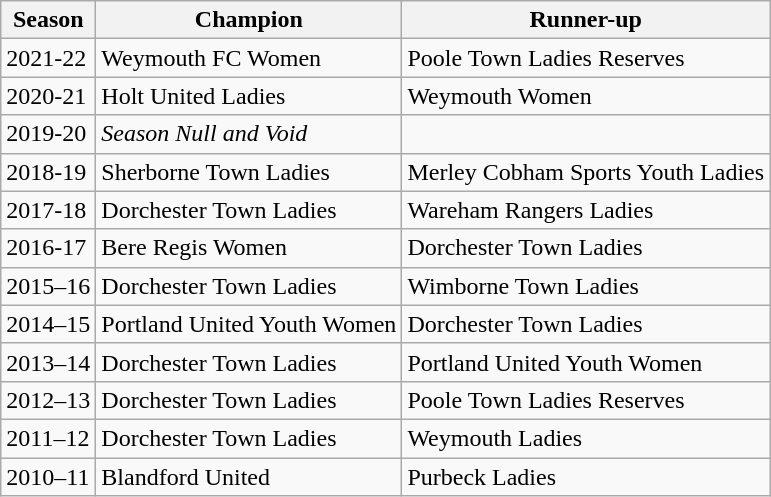<table class=wikitable>
<tr>
<th>Season</th>
<th>Champion</th>
<th>Runner-up</th>
</tr>
<tr>
<td>2021-22</td>
<td>Weymouth FC Women</td>
<td>Poole Town Ladies Reserves</td>
</tr>
<tr>
<td>2020-21</td>
<td>Holt United Ladies</td>
<td>Weymouth Women</td>
</tr>
<tr>
<td>2019-20</td>
<td><em>Season Null and Void</em></td>
</tr>
<tr>
<td>2018-19</td>
<td>Sherborne Town Ladies</td>
<td>Merley Cobham Sports Youth Ladies</td>
</tr>
<tr>
<td>2017-18</td>
<td>Dorchester Town Ladies</td>
<td>Wareham Rangers Ladies</td>
</tr>
<tr>
<td>2016-17</td>
<td>Bere Regis Women</td>
<td>Dorchester Town Ladies</td>
</tr>
<tr>
<td>2015–16</td>
<td>Dorchester Town Ladies</td>
<td>Wimborne Town Ladies</td>
</tr>
<tr>
<td>2014–15</td>
<td>Portland United Youth Women</td>
<td>Dorchester Town Ladies</td>
</tr>
<tr>
<td>2013–14</td>
<td>Dorchester Town Ladies</td>
<td>Portland United Youth Women</td>
</tr>
<tr>
<td>2012–13</td>
<td>Dorchester Town Ladies</td>
<td>Poole Town Ladies Reserves</td>
</tr>
<tr>
<td>2011–12</td>
<td>Dorchester Town Ladies</td>
<td>Weymouth Ladies</td>
</tr>
<tr>
<td>2010–11</td>
<td>Blandford United</td>
<td>Purbeck Ladies</td>
</tr>
</table>
